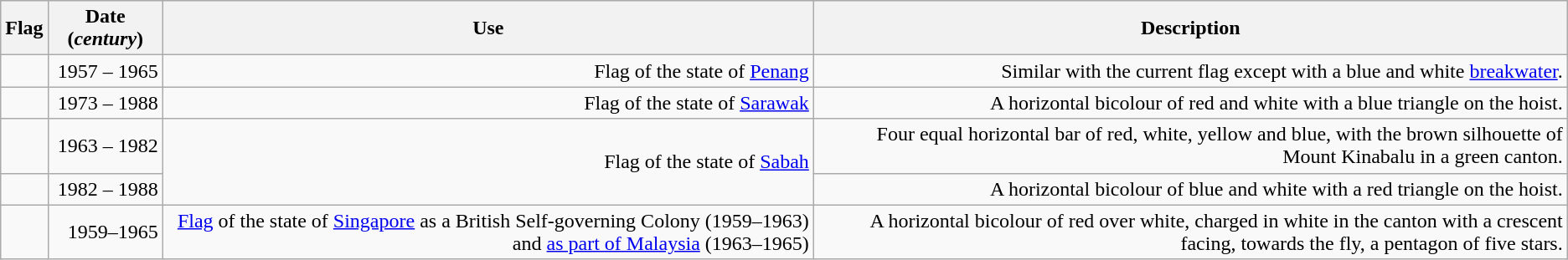<table class="wikitable sortable" style="text-align:right">
<tr bgcolor="#efefef">
<th>Flag</th>
<th>Date (<em>century</em>)</th>
<th>Use</th>
<th>Description</th>
</tr>
<tr>
<td></td>
<td>1957 – 1965</td>
<td>Flag of the state of <a href='#'>Penang</a></td>
<td>Similar with the current flag except with a blue and white <a href='#'>breakwater</a>.</td>
</tr>
<tr>
<td></td>
<td>1973 – 1988</td>
<td>Flag of the state of <a href='#'>Sarawak</a></td>
<td>A horizontal bicolour of red and white with a blue triangle on the hoist.</td>
</tr>
<tr>
<td></td>
<td>1963 – 1982</td>
<td rowspan=2>Flag of the state of <a href='#'>Sabah</a></td>
<td>Four equal horizontal bar of red, white, yellow and blue, with the brown silhouette of Mount Kinabalu in a green canton.</td>
</tr>
<tr>
<td></td>
<td>1982 – 1988</td>
<td>A horizontal bicolour of blue and white with a red triangle on the hoist.</td>
</tr>
<tr>
<td></td>
<td>1959–1965</td>
<td><a href='#'>Flag</a> of the state of <a href='#'>Singapore</a> as a British Self-governing Colony (1959–1963) and <a href='#'>as part of Malaysia</a> (1963–1965)</td>
<td>A horizontal bicolour of red over white, charged in white in the canton with a crescent facing, towards the fly, a pentagon of five stars.</td>
</tr>
</table>
